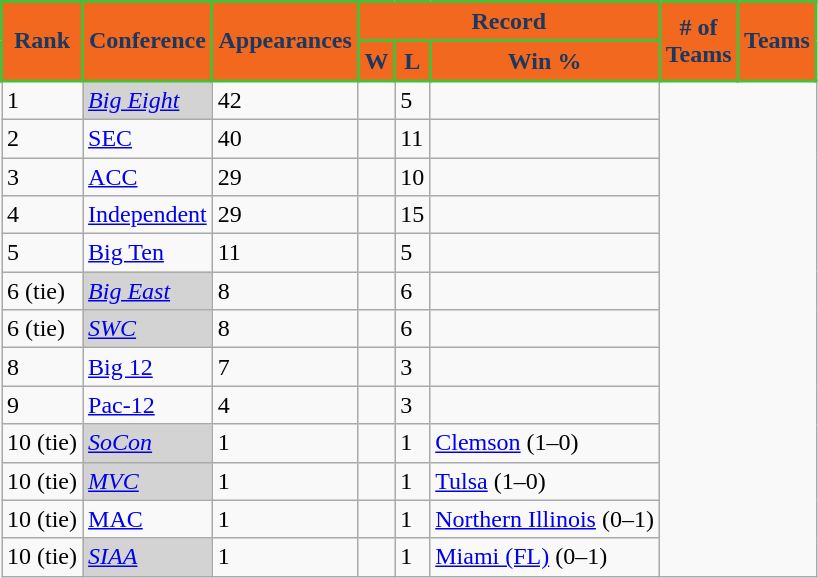<table class = "wikitable sortable">
<tr>
<th style="background:#f3681f; color:#1b385e; border:2px solid #4dbd38;" rowspan=2>Rank</th>
<th style="background:#f3681f; color:#1b385e; border:2px solid #4dbd38;" rowspan=2>Conference</th>
<th style="background:#f3681f; color:#1b385e; border:2px solid #4dbd38;" rowspan=2>Appearances</th>
<th class="unsortable" style="background:#f3681f; color:#1b385e; border:2px solid #4dbd38;" colspan=3>Record</th>
<th style="background:#f3681f; color:#1b385e; border:2px solid #4dbd38;" rowspan=2># of<br>Teams</th>
<th class="unsortable" style="background:#f3681f; color:#1b385e; border:2px solid #4dbd38;"rowspan=2>Teams</th>
</tr>
<tr>
<th style="background:#f3681f; color:#1b385e; border:2px solid #4dbd38;">W</th>
<th style="background:#f3681f; color:#1b385e; border:2px solid #4dbd38;">L</th>
<th style="background:#f3681f; color:#1b385e; border:2px solid #4dbd38;">Win %</th>
</tr>
<tr>
<td>1</td>
<td bgcolor=lightgrey><em><a href='#'>Big Eight</a></em></td>
<td>42</td>
<td></td>
<td>5</td>
<td></td>
</tr>
<tr>
<td>2</td>
<td><a href='#'>SEC</a></td>
<td>40</td>
<td></td>
<td>11</td>
<td></td>
</tr>
<tr>
<td>3</td>
<td><a href='#'>ACC</a></td>
<td>29</td>
<td></td>
<td>10</td>
<td></td>
</tr>
<tr>
<td>4</td>
<td><a href='#'>Independent</a></td>
<td>29</td>
<td></td>
<td>15</td>
<td></td>
</tr>
<tr>
<td>5</td>
<td><a href='#'>Big Ten</a></td>
<td>11</td>
<td></td>
<td>5</td>
<td></td>
</tr>
<tr>
<td>6 (tie)</td>
<td bgcolor=lightgrey><em><a href='#'>Big East</a></em></td>
<td>8</td>
<td></td>
<td>6</td>
<td></td>
</tr>
<tr>
<td>6 (tie)</td>
<td bgcolor=lightgrey><em><a href='#'>SWC</a></em></td>
<td>8</td>
<td></td>
<td>6</td>
<td></td>
</tr>
<tr>
<td>8</td>
<td><a href='#'>Big 12</a></td>
<td>7</td>
<td></td>
<td>3</td>
<td></td>
</tr>
<tr>
<td>9</td>
<td><a href='#'>Pac-12</a></td>
<td>4</td>
<td> </td>
<td>3</td>
<td></td>
</tr>
<tr>
<td>10 (tie)</td>
<td bgcolor=lightgrey><em><a href='#'>SoCon</a></em></td>
<td>1</td>
<td></td>
<td>1</td>
<td><a href='#'>Clemson</a> (1–0)</td>
</tr>
<tr>
<td>10 (tie)</td>
<td bgcolor=lightgrey><em><a href='#'>MVC</a></em></td>
<td>1</td>
<td></td>
<td>1</td>
<td><a href='#'>Tulsa</a> (1–0)</td>
</tr>
<tr>
<td>10 (tie)</td>
<td><a href='#'>MAC</a></td>
<td>1</td>
<td></td>
<td>1</td>
<td><a href='#'>Northern Illinois</a> (0–1)</td>
</tr>
<tr>
<td>10 (tie)</td>
<td bgcolor=lightgrey><em><a href='#'>SIAA</a></em></td>
<td>1</td>
<td></td>
<td>1</td>
<td><a href='#'>Miami (FL)</a> (0–1)</td>
</tr>
</table>
